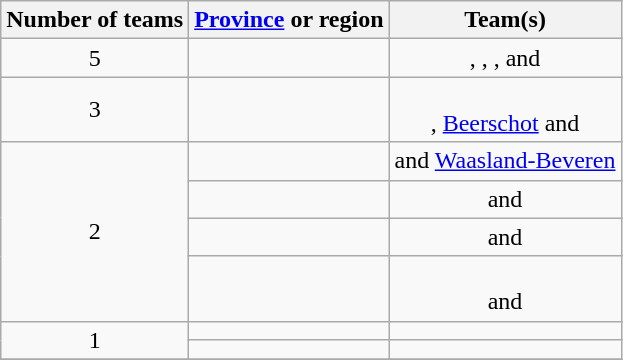<table class="wikitable" style="text-align:center">
<tr>
<th>Number of teams</th>
<th><a href='#'>Province</a> or region</th>
<th>Team(s)</th>
</tr>
<tr>
<td>5</td>
<td align="left"></td>
<td>, , ,  and </td>
</tr>
<tr>
<td>3</td>
<td align="left"></td>
<td><br>, <a href='#'>Beerschot</a> and </td>
</tr>
<tr>
<td rowspan=4>2</td>
<td align="left"></td>
<td> and <a href='#'>Waasland-Beveren</a></td>
</tr>
<tr>
<td align="left"></td>
<td> and </td>
</tr>
<tr>
<td align="left"></td>
<td> and </td>
</tr>
<tr>
<td align="left"></td>
<td><br> and </td>
</tr>
<tr>
<td rowspan=2>1</td>
<td align="left"></td>
<td></td>
</tr>
<tr>
<td align="left"></td>
<td></td>
</tr>
<tr>
</tr>
</table>
